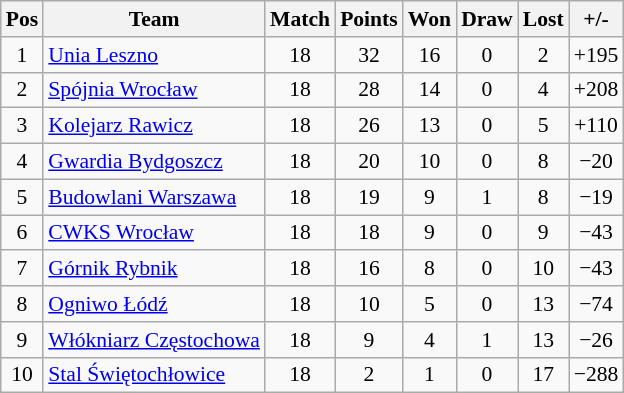<table class=wikitable style="font-size: 90%">
<tr align=center >
<th>Pos</th>
<th>Team</th>
<th>Match</th>
<th>Points</th>
<th>Won</th>
<th>Draw</th>
<th>Lost</th>
<th>+/-</th>
</tr>
<tr align=center >
<td>1</td>
<td align=left><a href='#'>Unia Leszno</a></td>
<td>18</td>
<td>32</td>
<td>16</td>
<td>0</td>
<td>2</td>
<td>+195</td>
</tr>
<tr align=center >
<td>2</td>
<td align=left><a href='#'>Spójnia Wrocław</a></td>
<td>18</td>
<td>28</td>
<td>14</td>
<td>0</td>
<td>4</td>
<td>+208</td>
</tr>
<tr align=center >
<td>3</td>
<td align=left><a href='#'>Kolejarz Rawicz</a></td>
<td>18</td>
<td>26</td>
<td>13</td>
<td>0</td>
<td>5</td>
<td>+110</td>
</tr>
<tr align=center>
<td>4</td>
<td align=left><a href='#'>Gwardia Bydgoszcz</a></td>
<td>18</td>
<td>20</td>
<td>10</td>
<td>0</td>
<td>8</td>
<td>−20</td>
</tr>
<tr align=center>
<td>5</td>
<td align=left><a href='#'>Budowlani Warszawa</a></td>
<td>18</td>
<td>19</td>
<td>9</td>
<td>1</td>
<td>8</td>
<td>−19</td>
</tr>
<tr align=center>
<td>6</td>
<td align=left><a href='#'>CWKS Wrocław</a></td>
<td>18</td>
<td>18</td>
<td>9</td>
<td>0</td>
<td>9</td>
<td>−43</td>
</tr>
<tr align=center >
<td>7</td>
<td align=left><a href='#'>Górnik Rybnik</a></td>
<td>18</td>
<td>16</td>
<td>8</td>
<td>0</td>
<td>10</td>
<td>−43</td>
</tr>
<tr align=center >
<td>8</td>
<td align=left><a href='#'>Ogniwo Łódź</a></td>
<td>18</td>
<td>10</td>
<td>5</td>
<td>0</td>
<td>13</td>
<td>−74</td>
</tr>
<tr align=center >
<td>9</td>
<td align=left><a href='#'>Włókniarz Częstochowa</a></td>
<td>18</td>
<td>9</td>
<td>4</td>
<td>1</td>
<td>13</td>
<td>−26</td>
</tr>
<tr align=center >
<td>10</td>
<td align=left><a href='#'>Stal Świętochłowice</a></td>
<td>18</td>
<td>2</td>
<td>1</td>
<td>0</td>
<td>17</td>
<td>−288</td>
</tr>
</table>
